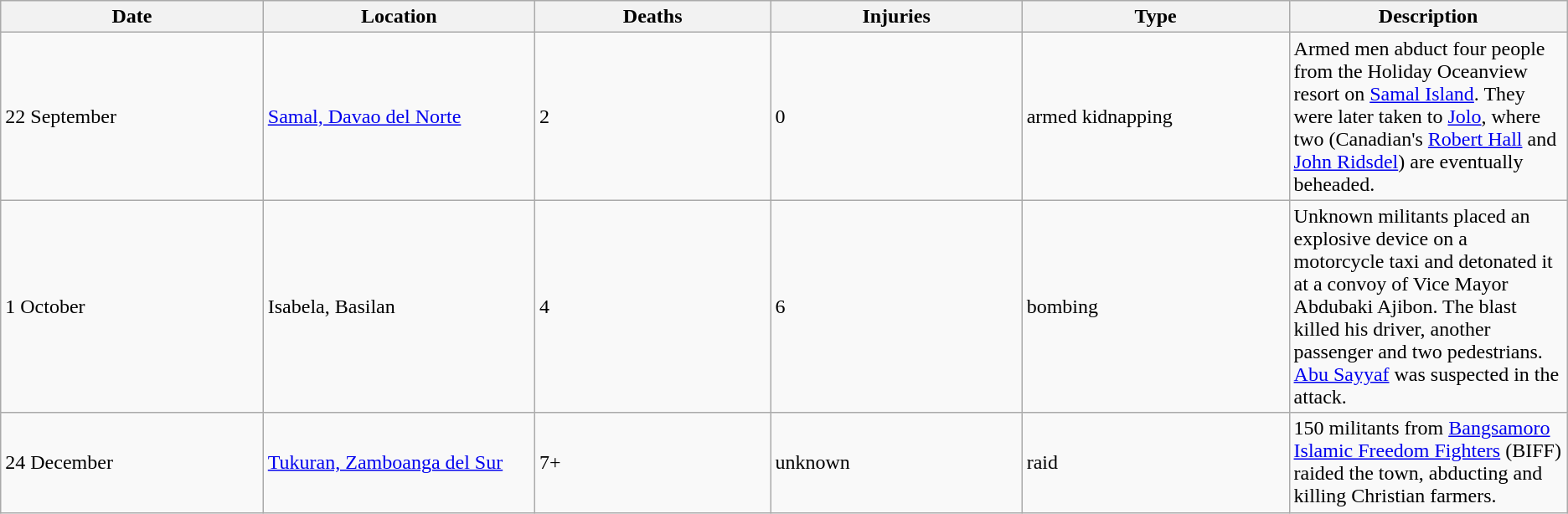<table class="wikitable">
<tr>
<th width="4%">Date</th>
<th width="4%">Location</th>
<th width="4%">Deaths</th>
<th width="4%">Injuries</th>
<th width="4%">Type</th>
<th width="4%">Description</th>
</tr>
<tr>
<td>22 September</td>
<td><a href='#'>Samal, Davao del Norte</a></td>
<td>2</td>
<td>0</td>
<td>armed kidnapping</td>
<td>Armed men abduct four people from the Holiday Oceanview resort on <a href='#'>Samal Island</a>. They were later taken to <a href='#'>Jolo</a>, where two (Canadian's <a href='#'>Robert Hall</a> and <a href='#'>John Ridsdel</a>) are eventually beheaded.</td>
</tr>
<tr>
<td>1 October</td>
<td>Isabela, Basilan</td>
<td>4</td>
<td>6</td>
<td>bombing</td>
<td>Unknown militants placed an explosive device on a motorcycle taxi and detonated it at a convoy of Vice Mayor Abdubaki Ajibon. The blast killed his driver, another passenger and two pedestrians. <a href='#'>Abu Sayyaf</a> was suspected in the attack.</td>
</tr>
<tr>
<td>24 December</td>
<td><a href='#'>Tukuran, Zamboanga del Sur</a></td>
<td>7+</td>
<td>unknown</td>
<td>raid</td>
<td>150 militants from <a href='#'>Bangsamoro Islamic Freedom Fighters</a> (BIFF) raided the town, abducting and killing Christian farmers.</td>
</tr>
</table>
